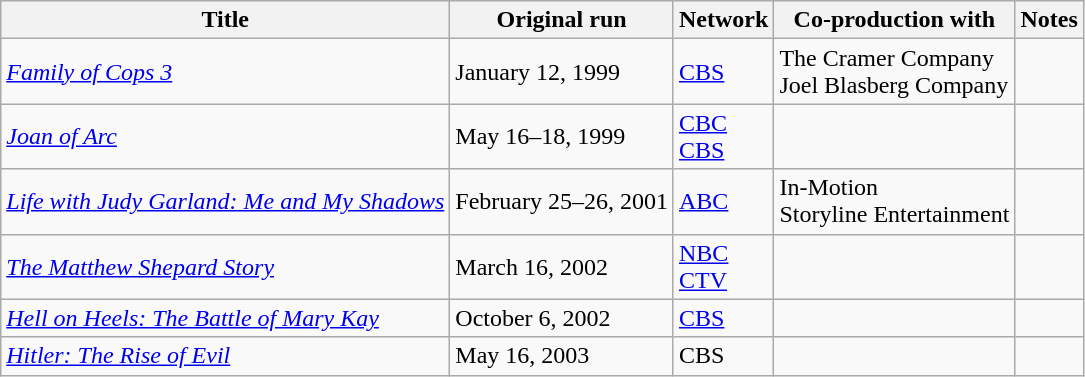<table class="wikitable sortable">
<tr>
<th>Title</th>
<th>Original run</th>
<th>Network</th>
<th>Co-production with</th>
<th>Notes</th>
</tr>
<tr>
<td><em><a href='#'>Family of Cops 3</a></em></td>
<td>January 12, 1999</td>
<td><a href='#'>CBS</a></td>
<td>The Cramer Company<br>Joel Blasberg Company</td>
<td></td>
</tr>
<tr>
<td><em><a href='#'>Joan of Arc</a></em></td>
<td>May 16–18, 1999</td>
<td><a href='#'>CBC</a><br><a href='#'>CBS</a></td>
<td></td>
<td></td>
</tr>
<tr>
<td><em><a href='#'>Life with Judy Garland: Me and My Shadows</a></em></td>
<td>February 25–26, 2001</td>
<td><a href='#'>ABC</a></td>
<td>In-Motion<br>Storyline Entertainment</td>
<td></td>
</tr>
<tr>
<td><em><a href='#'>The Matthew Shepard Story</a></em></td>
<td>March 16, 2002</td>
<td><a href='#'>NBC</a><br><a href='#'>CTV</a></td>
<td></td>
<td></td>
</tr>
<tr>
<td><em><a href='#'>Hell on Heels: The Battle of Mary Kay</a></em></td>
<td>October 6, 2002</td>
<td><a href='#'>CBS</a></td>
<td></td>
<td></td>
</tr>
<tr>
<td><em><a href='#'>Hitler: The Rise of Evil</a></em></td>
<td>May 16, 2003</td>
<td>CBS</td>
<td></td>
<td></td>
</tr>
</table>
